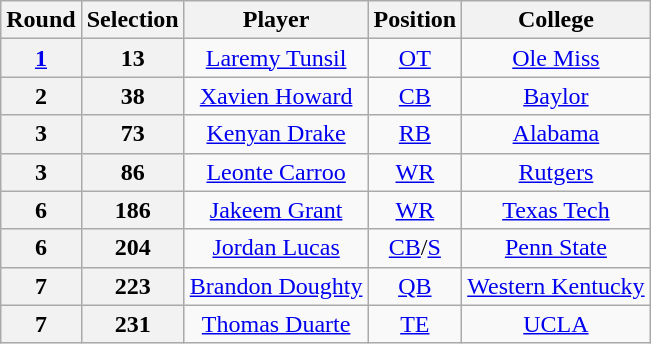<table class="wikitable" style="text-align:center;">
<tr>
<th>Round</th>
<th>Selection</th>
<th>Player</th>
<th>Position</th>
<th>College</th>
</tr>
<tr>
<th><a href='#'>1</a></th>
<th>13</th>
<td><a href='#'>Laremy Tunsil</a></td>
<td><a href='#'>OT</a></td>
<td><a href='#'>Ole Miss</a></td>
</tr>
<tr>
<th>2</th>
<th>38</th>
<td><a href='#'>Xavien Howard</a></td>
<td><a href='#'>CB</a></td>
<td><a href='#'>Baylor</a></td>
</tr>
<tr>
<th>3</th>
<th>73</th>
<td><a href='#'>Kenyan Drake</a></td>
<td><a href='#'>RB</a></td>
<td><a href='#'>Alabama</a></td>
</tr>
<tr>
<th>3</th>
<th>86</th>
<td><a href='#'>Leonte Carroo</a></td>
<td><a href='#'>WR</a></td>
<td><a href='#'>Rutgers</a></td>
</tr>
<tr>
<th>6</th>
<th>186</th>
<td><a href='#'>Jakeem Grant</a></td>
<td><a href='#'>WR</a></td>
<td><a href='#'>Texas Tech</a></td>
</tr>
<tr>
<th>6</th>
<th>204</th>
<td><a href='#'>Jordan Lucas</a></td>
<td><a href='#'>CB</a>/<a href='#'>S</a></td>
<td><a href='#'>Penn State</a></td>
</tr>
<tr>
<th>7</th>
<th>223</th>
<td><a href='#'>Brandon Doughty</a></td>
<td><a href='#'>QB</a></td>
<td><a href='#'>Western Kentucky</a></td>
</tr>
<tr>
<th>7</th>
<th>231</th>
<td><a href='#'>Thomas Duarte</a></td>
<td><a href='#'>TE</a></td>
<td><a href='#'>UCLA</a></td>
</tr>
</table>
